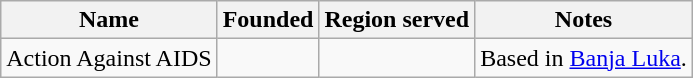<table class="wikitable sortable">
<tr>
<th>Name</th>
<th>Founded</th>
<th>Region served</th>
<th>Notes</th>
</tr>
<tr>
<td>Action Against AIDS</td>
<td></td>
<td></td>
<td>Based in <a href='#'>Banja Luka</a>.</td>
</tr>
</table>
